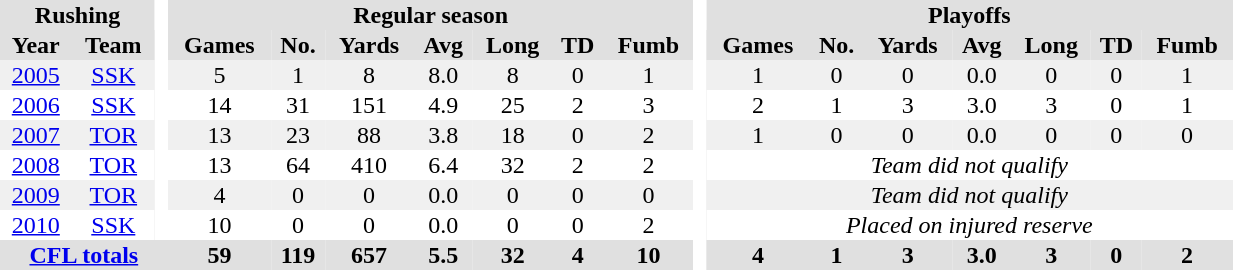<table BORDER="0" CELLPADDING="1" CELLSPACING="0" width="65%" style="text-align:center">
<tr bgcolor="#e0e0e0">
<th colspan="2">Rushing</th>
<th rowspan="99" bgcolor="#ffffff"> </th>
<th colspan="7">Regular season</th>
<th rowspan="99" bgcolor="#ffffff"> </th>
<th colspan="7">Playoffs</th>
</tr>
<tr bgcolor="#e0e0e0">
<th>Year</th>
<th>Team</th>
<th>Games</th>
<th>No.</th>
<th>Yards</th>
<th>Avg</th>
<th>Long</th>
<th>TD</th>
<th>Fumb</th>
<th>Games</th>
<th>No.</th>
<th>Yards</th>
<th>Avg</th>
<th>Long</th>
<th>TD</th>
<th>Fumb</th>
</tr>
<tr ALIGN="center" bgcolor="#f0f0f0">
<td><a href='#'>2005</a></td>
<td><a href='#'>SSK</a></td>
<td>5</td>
<td>1</td>
<td>8</td>
<td>8.0</td>
<td>8</td>
<td>0</td>
<td>1</td>
<td>1</td>
<td>0</td>
<td>0</td>
<td>0.0</td>
<td>0</td>
<td>0</td>
<td>1</td>
</tr>
<tr ALIGN="center">
<td><a href='#'>2006</a></td>
<td><a href='#'>SSK</a></td>
<td>14</td>
<td>31</td>
<td>151</td>
<td>4.9</td>
<td>25</td>
<td>2</td>
<td>3</td>
<td>2</td>
<td>1</td>
<td>3</td>
<td>3.0</td>
<td>3</td>
<td>0</td>
<td>1</td>
</tr>
<tr ALIGN="center" bgcolor="#f0f0f0">
<td><a href='#'>2007</a></td>
<td><a href='#'>TOR</a></td>
<td>13</td>
<td>23</td>
<td>88</td>
<td>3.8</td>
<td>18</td>
<td>0</td>
<td>2</td>
<td>1</td>
<td>0</td>
<td>0</td>
<td>0.0</td>
<td>0</td>
<td>0</td>
<td>0</td>
</tr>
<tr ALIGN="center">
<td><a href='#'>2008</a></td>
<td><a href='#'>TOR</a></td>
<td>13</td>
<td>64</td>
<td>410</td>
<td>6.4</td>
<td>32</td>
<td>2</td>
<td>2</td>
<td colspan="7"><em>Team did not qualify</em></td>
</tr>
<tr ALIGN="center" bgcolor="#f0f0f0">
<td><a href='#'>2009</a></td>
<td><a href='#'>TOR</a></td>
<td>4</td>
<td>0</td>
<td>0</td>
<td>0.0</td>
<td>0</td>
<td>0</td>
<td>0</td>
<td colspan="7"><em>Team did not qualify</em></td>
</tr>
<tr ALIGN="center">
<td><a href='#'>2010</a></td>
<td><a href='#'>SSK</a></td>
<td>10</td>
<td>0</td>
<td>0</td>
<td>0.0</td>
<td>0</td>
<td>0</td>
<td>2</td>
<td colspan="7"><em>Placed on injured reserve</em></td>
</tr>
<tr bgcolor="#e0e0e0">
<th colspan="3"><a href='#'>CFL totals</a></th>
<th>59</th>
<th>119</th>
<th>657</th>
<th>5.5</th>
<th>32</th>
<th>4</th>
<th>10</th>
<th>4</th>
<th>1</th>
<th>3</th>
<th>3.0</th>
<th>3</th>
<th>0</th>
<th>2</th>
</tr>
</table>
